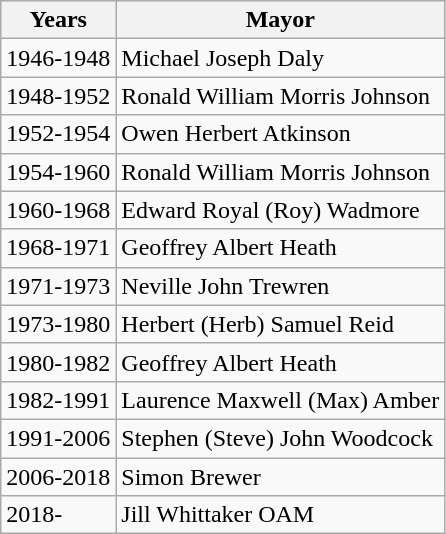<table class="wikitable">
<tr>
<th scope="col">Years</th>
<th scope="col">Mayor</th>
</tr>
<tr style="vertical-align: top;">
<td>1946-1948</td>
<td>Michael Joseph Daly</td>
</tr>
<tr style="vertical-align: top;">
<td>1948-1952</td>
<td>Ronald William Morris Johnson</td>
</tr>
<tr style="vertical-align: top;">
<td>1952-1954</td>
<td>Owen Herbert Atkinson</td>
</tr>
<tr style="vertical-align: top;">
<td>1954-1960</td>
<td>Ronald William Morris Johnson</td>
</tr>
<tr style="vertical-align: top;">
<td>1960-1968</td>
<td>Edward Royal (Roy) Wadmore</td>
</tr>
<tr style="vertical-align: top;">
<td>1968-1971</td>
<td>Geoffrey Albert Heath</td>
</tr>
<tr style="vertical-align: top;">
<td>1971-1973</td>
<td>Neville John Trewren</td>
</tr>
<tr style="vertical-align: top;">
<td>1973-1980</td>
<td>Herbert (Herb) Samuel Reid</td>
</tr>
<tr style="vertical-align: top;">
<td>1980-1982</td>
<td>Geoffrey Albert Heath</td>
</tr>
<tr style="vertical-align: top;">
<td>1982-1991</td>
<td>Laurence Maxwell (Max) Amber</td>
</tr>
<tr style="vertical-align: top;">
<td>1991-2006</td>
<td>Stephen (Steve) John Woodcock</td>
</tr>
<tr style="vertical-align: top;">
<td>2006-2018</td>
<td>Simon Brewer</td>
</tr>
<tr style="vertical-align: top;">
<td>2018-</td>
<td>Jill Whittaker OAM</td>
</tr>
</table>
